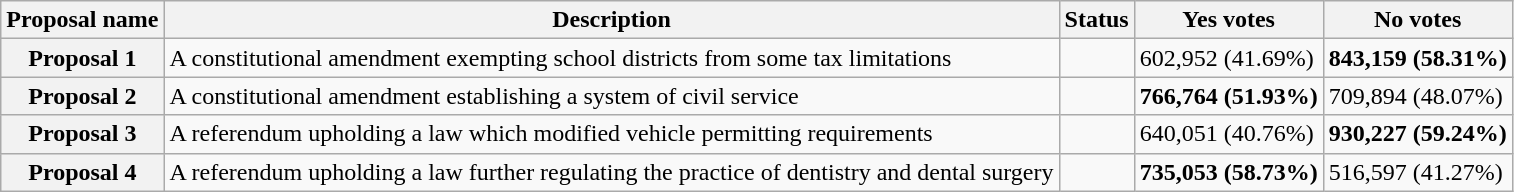<table class="wikitable sortable plainrowheaders">
<tr>
<th scope="col">Proposal name</th>
<th class="unsortable" scope="col">Description</th>
<th scope="col">Status</th>
<th scope="col">Yes votes</th>
<th scope="col">No votes</th>
</tr>
<tr>
<th scope="row">Proposal 1</th>
<td>A constitutional amendment exempting school districts from some tax limitations</td>
<td></td>
<td>602,952 (41.69%)</td>
<td><strong>843,159 (58.31%)</strong></td>
</tr>
<tr>
<th scope="row">Proposal 2</th>
<td>A constitutional amendment establishing a system of civil service</td>
<td></td>
<td><strong>766,764 (51.93%)</strong></td>
<td>709,894 (48.07%)</td>
</tr>
<tr>
<th scope="row">Proposal 3</th>
<td>A referendum upholding a law which modified vehicle permitting requirements</td>
<td></td>
<td>640,051 (40.76%)</td>
<td><strong>930,227 (59.24%)</strong></td>
</tr>
<tr>
<th scope="row">Proposal 4</th>
<td>A referendum upholding a law further regulating the practice of dentistry and dental surgery</td>
<td></td>
<td><strong>735,053 (58.73%)</strong></td>
<td>516,597 (41.27%)</td>
</tr>
</table>
